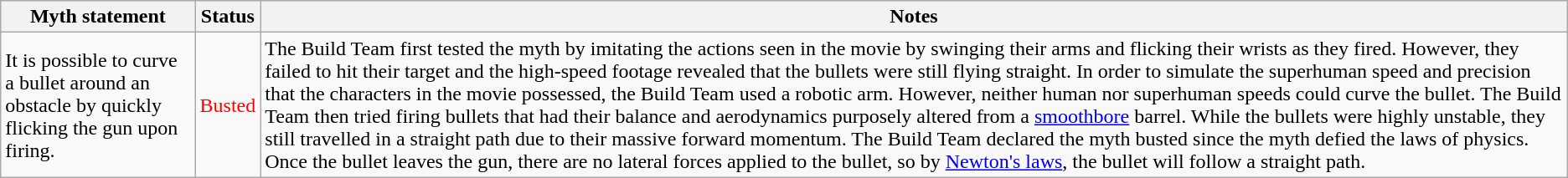<table class="wikitable plainrowheaders">
<tr>
<th>Myth statement</th>
<th>Status</th>
<th>Notes</th>
</tr>
<tr>
<td>It is possible to curve a bullet around an obstacle by quickly flicking the gun upon firing.</td>
<td style="color:red">Busted</td>
<td>The Build Team first tested the myth by imitating the actions seen in the movie by swinging their arms and flicking their wrists as they fired. However, they failed to hit their target and the high-speed footage revealed that the bullets were still flying straight. In order to simulate the superhuman speed and precision that the characters in the movie possessed, the Build Team used a robotic arm. However, neither human nor superhuman speeds could curve the bullet. The Build Team then tried firing bullets that had their balance and aerodynamics purposely altered from a <a href='#'>smoothbore</a> barrel. While the bullets were highly unstable, they still travelled in a straight path due to their massive forward momentum. The Build Team declared the myth busted since the myth defied the laws of physics. Once the bullet leaves the gun, there are no lateral forces applied to the bullet, so by <a href='#'>Newton's laws</a>, the bullet will follow a straight path.</td>
</tr>
</table>
